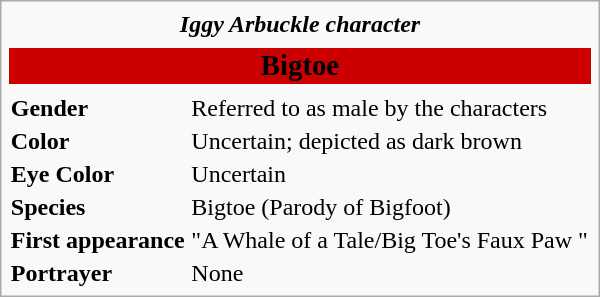<table class="infobox" style="width: 25em;">
<tr>
<td colspan="2" style="text-align:center;"><strong><em>Iggy Arbuckle character</em></strong></td>
</tr>
<tr>
<td colspan="2" style="text-align:center;"></td>
</tr>
<tr>
<th colspan="2" style="font-size: larger; background-color:#c00; color:#000;"><strong>Bigtoe</strong></th>
</tr>
<tr>
<td colspan="2"></td>
</tr>
<tr>
<td><strong>Gender</strong></td>
<td>Referred to as male by the characters</td>
</tr>
<tr>
<td><strong>Color</strong></td>
<td>Uncertain; depicted as dark brown</td>
</tr>
<tr>
<td><strong>Eye Color</strong></td>
<td>Uncertain</td>
</tr>
<tr>
<td><strong>Species</strong></td>
<td>Bigtoe (Parody of Bigfoot)</td>
</tr>
<tr>
<td><strong>First appearance</strong></td>
<td>"A Whale of a Tale/Big Toe's Faux Paw "</td>
</tr>
<tr>
<td><strong>Portrayer</strong></td>
<td>None</td>
</tr>
</table>
